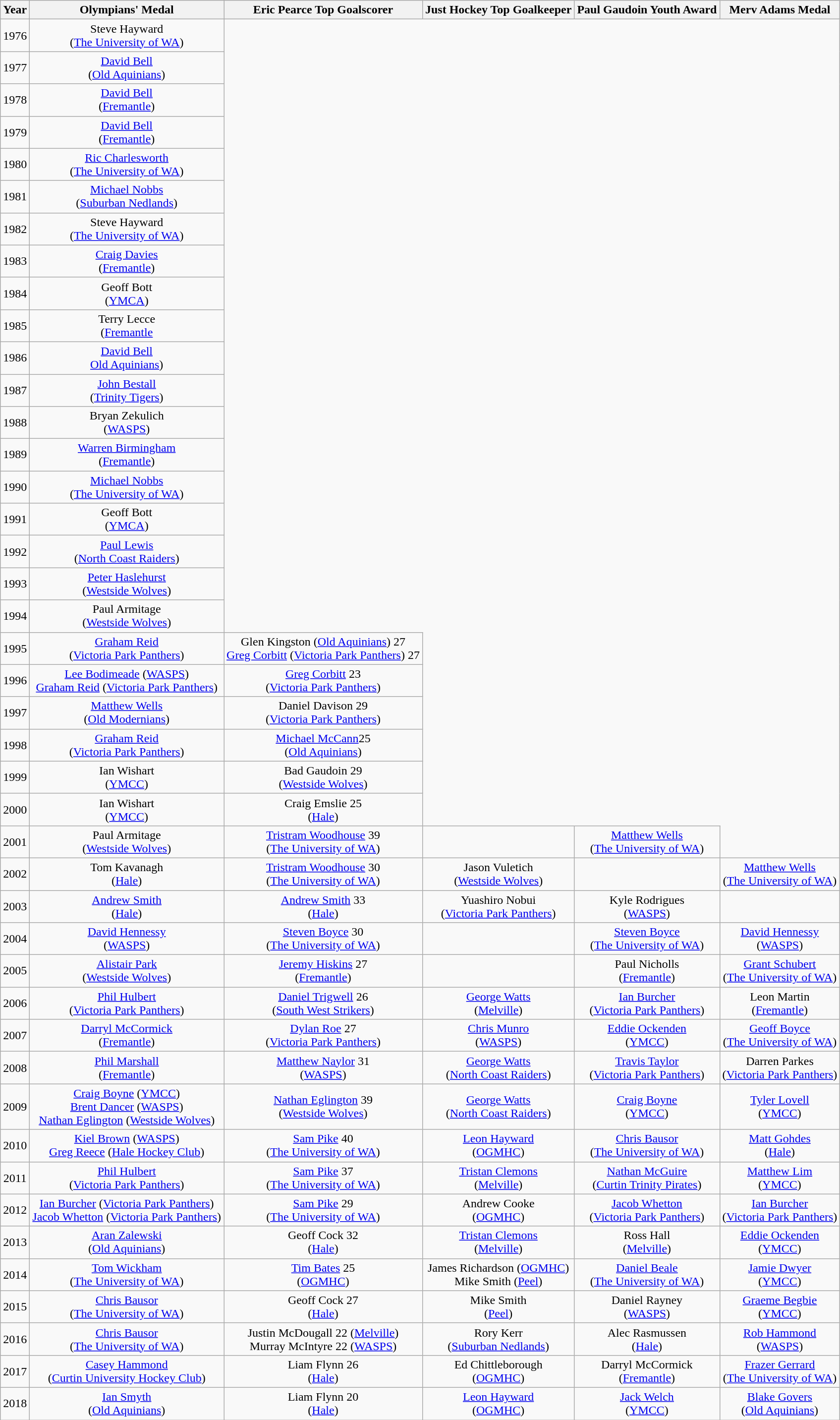<table class="wikitable">
<tr>
<th>Year</th>
<th>Olympians' Medal</th>
<th>Eric Pearce Top Goalscorer</th>
<th>Just Hockey Top Goalkeeper</th>
<th>Paul Gaudoin Youth Award</th>
<th>Merv Adams Medal</th>
</tr>
<tr align=center>
<td>1976</td>
<td>Steve Hayward<br>(<a href='#'>The University of WA</a>)</td>
</tr>
<tr align=center>
<td>1977</td>
<td><a href='#'>David Bell</a><br>(<a href='#'>Old Aquinians</a>)</td>
</tr>
<tr align=center>
<td>1978</td>
<td><a href='#'>David Bell</a><br>(<a href='#'>Fremantle</a>)</td>
</tr>
<tr align=center>
<td>1979</td>
<td><a href='#'>David Bell</a><br>(<a href='#'>Fremantle</a>)</td>
</tr>
<tr align=center>
<td>1980</td>
<td><a href='#'>Ric Charlesworth</a><br>(<a href='#'>The University of WA</a>)</td>
</tr>
<tr align=center>
<td>1981</td>
<td><a href='#'>Michael Nobbs</a><br>(<a href='#'>Suburban Nedlands</a>)</td>
</tr>
<tr align=center>
<td>1982</td>
<td>Steve Hayward<br>(<a href='#'>The University of WA</a>)</td>
</tr>
<tr align=center>
<td>1983</td>
<td><a href='#'>Craig Davies</a><br>(<a href='#'>Fremantle</a>)</td>
</tr>
<tr align=center>
<td>1984</td>
<td>Geoff Bott<br>(<a href='#'>YMCA</a>)</td>
</tr>
<tr align=center>
<td>1985</td>
<td>Terry Lecce<br>(<a href='#'>Fremantle</a></td>
</tr>
<tr align=center>
<td>1986</td>
<td><a href='#'>David Bell</a><br><a href='#'>Old Aquinians</a>)</td>
</tr>
<tr align=center>
<td>1987</td>
<td><a href='#'>John Bestall</a><br>(<a href='#'>Trinity Tigers</a>)</td>
</tr>
<tr align=center>
<td>1988</td>
<td>Bryan Zekulich<br>(<a href='#'>WASPS</a>)</td>
</tr>
<tr align=center>
<td>1989</td>
<td><a href='#'>Warren Birmingham</a><br>(<a href='#'>Fremantle</a>)</td>
</tr>
<tr align=center>
<td>1990</td>
<td><a href='#'>Michael Nobbs</a><br>(<a href='#'>The University of WA</a>)</td>
</tr>
<tr align=center>
<td>1991</td>
<td>Geoff Bott<br>(<a href='#'>YMCA</a>)</td>
</tr>
<tr align=center>
<td>1992</td>
<td><a href='#'>Paul Lewis</a><br>(<a href='#'>North Coast Raiders</a>)</td>
</tr>
<tr align=center>
<td>1993</td>
<td><a href='#'>Peter Haslehurst</a><br>(<a href='#'>Westside Wolves</a>)</td>
</tr>
<tr align=center>
<td>1994</td>
<td>Paul Armitage<br>(<a href='#'>Westside Wolves</a>)</td>
</tr>
<tr align=center>
<td>1995</td>
<td><a href='#'>Graham Reid</a><br>(<a href='#'>Victoria Park Panthers</a>)</td>
<td>Glen Kingston (<a href='#'>Old Aquinians</a>) 27 <br><a href='#'>Greg Corbitt</a> (<a href='#'>Victoria Park Panthers</a>) 27</td>
</tr>
<tr align=center>
<td>1996</td>
<td><a href='#'>Lee Bodimeade</a> (<a href='#'>WASPS</a>)<br><a href='#'>Graham Reid</a> (<a href='#'>Victoria Park Panthers</a>)</td>
<td><a href='#'>Greg Corbitt</a> 23<br>(<a href='#'>Victoria Park Panthers</a>)</td>
</tr>
<tr align=center>
<td>1997</td>
<td><a href='#'>Matthew Wells</a><br>(<a href='#'>Old Modernians</a>)</td>
<td>Daniel Davison 29<br>(<a href='#'>Victoria Park Panthers</a>)</td>
</tr>
<tr align=center>
<td>1998</td>
<td><a href='#'>Graham Reid</a><br>(<a href='#'>Victoria Park Panthers</a>)</td>
<td><a href='#'>Michael McCann</a>25<br>(<a href='#'>Old Aquinians</a>)</td>
</tr>
<tr align=center>
<td>1999</td>
<td>Ian Wishart<br>(<a href='#'>YMCC</a>)</td>
<td>Bad Gaudoin 29 <br>(<a href='#'>Westside Wolves</a>)</td>
</tr>
<tr align=center>
<td>2000</td>
<td>Ian Wishart<br>(<a href='#'>YMCC</a>)</td>
<td>Craig Emslie 25<br>(<a href='#'>Hale</a>)</td>
</tr>
<tr align=center>
<td>2001</td>
<td>Paul Armitage<br>(<a href='#'>Westside Wolves</a>)</td>
<td><a href='#'>Tristram Woodhouse</a> 39<br>(<a href='#'>The University of WA</a>)</td>
<td></td>
<td><a href='#'>Matthew Wells</a><br>(<a href='#'>The University of WA</a>)</td>
</tr>
<tr align=center>
<td>2002</td>
<td>Tom Kavanagh<br>(<a href='#'>Hale</a>)</td>
<td><a href='#'>Tristram Woodhouse</a> 30<br>(<a href='#'>The University of WA</a>)</td>
<td>Jason Vuletich<br>(<a href='#'>Westside Wolves</a>)</td>
<td></td>
<td><a href='#'>Matthew Wells</a><br>(<a href='#'>The University of WA</a>)</td>
</tr>
<tr align=center>
<td>2003</td>
<td><a href='#'>Andrew Smith</a><br>(<a href='#'>Hale</a>)</td>
<td><a href='#'>Andrew Smith</a> 33<br>(<a href='#'>Hale</a>)</td>
<td>Yuashiro Nobui<br>(<a href='#'>Victoria Park Panthers</a>)</td>
<td>Kyle Rodrigues <br>(<a href='#'>WASPS</a>)</td>
</tr>
<tr align=center>
<td>2004</td>
<td><a href='#'>David Hennessy</a><br>(<a href='#'>WASPS</a>)</td>
<td><a href='#'>Steven Boyce</a> 30<br>(<a href='#'>The University of WA</a>)</td>
<td></td>
<td><a href='#'>Steven Boyce</a><br>(<a href='#'>The University of WA</a>)</td>
<td><a href='#'>David Hennessy</a><br>(<a href='#'>WASPS</a>)</td>
</tr>
<tr align=center>
<td>2005</td>
<td><a href='#'>Alistair Park</a><br>(<a href='#'>Westside Wolves</a>)</td>
<td><a href='#'>Jeremy Hiskins</a> 27<br>(<a href='#'>Fremantle</a>)</td>
<td></td>
<td>Paul Nicholls <br>(<a href='#'>Fremantle</a>)</td>
<td><a href='#'>Grant Schubert</a><br>(<a href='#'>The University of WA</a>)</td>
</tr>
<tr align=center>
<td>2006</td>
<td><a href='#'>Phil Hulbert</a><br>(<a href='#'>Victoria Park Panthers</a>)</td>
<td><a href='#'>Daniel Trigwell</a> 26<br>(<a href='#'>South West Strikers</a>)</td>
<td><a href='#'>George Watts</a><br>(<a href='#'>Melville</a>)</td>
<td><a href='#'>Ian Burcher</a><br>(<a href='#'>Victoria Park Panthers</a>)</td>
<td>Leon Martin<br>(<a href='#'>Fremantle</a>)</td>
</tr>
<tr align=center>
<td>2007</td>
<td><a href='#'>Darryl McCormick</a><br>(<a href='#'>Fremantle</a>)</td>
<td><a href='#'>Dylan Roe</a> 27<br>(<a href='#'>Victoria Park Panthers</a>)</td>
<td><a href='#'>Chris Munro</a><br>(<a href='#'>WASPS</a>)</td>
<td><a href='#'>Eddie Ockenden</a><br>(<a href='#'>YMCC</a>)</td>
<td><a href='#'>Geoff Boyce</a><br>(<a href='#'>The University of WA</a>)</td>
</tr>
<tr align=center>
<td>2008</td>
<td><a href='#'>Phil Marshall</a><br>(<a href='#'>Fremantle</a>)</td>
<td><a href='#'>Matthew Naylor</a> 31<br>(<a href='#'>WASPS</a>)</td>
<td><a href='#'>George Watts</a><br>(<a href='#'>North Coast Raiders</a>)</td>
<td><a href='#'>Travis Taylor</a><br>(<a href='#'>Victoria Park Panthers</a>)</td>
<td>Darren Parkes<br>(<a href='#'>Victoria Park Panthers</a>)</td>
</tr>
<tr align=center>
<td>2009</td>
<td><a href='#'>Craig Boyne</a> (<a href='#'>YMCC</a>)<br><a href='#'>Brent Dancer</a> (<a href='#'>WASPS</a>)<br><a href='#'>Nathan Eglington</a> (<a href='#'>Westside Wolves</a>)</td>
<td><a href='#'>Nathan Eglington</a> 39<br>(<a href='#'>Westside Wolves</a>)</td>
<td><a href='#'>George Watts</a><br>(<a href='#'>North Coast Raiders</a>)</td>
<td><a href='#'>Craig Boyne</a><br>(<a href='#'>YMCC</a>)</td>
<td><a href='#'>Tyler Lovell</a><br>(<a href='#'>YMCC</a>)</td>
</tr>
<tr align=center>
<td>2010</td>
<td><a href='#'>Kiel Brown</a> (<a href='#'>WASPS</a>)<br><a href='#'>Greg Reece</a> (<a href='#'>Hale Hockey Club</a>)</td>
<td><a href='#'>Sam Pike</a> 40<br>(<a href='#'>The University of WA</a>)</td>
<td><a href='#'>Leon Hayward</a><br>(<a href='#'>OGMHC</a>)</td>
<td><a href='#'>Chris Bausor</a><br>(<a href='#'>The University of WA</a>)</td>
<td><a href='#'>Matt Gohdes</a><br>(<a href='#'>Hale</a>)</td>
</tr>
<tr align=center>
<td>2011</td>
<td><a href='#'>Phil Hulbert</a><br>(<a href='#'>Victoria Park Panthers</a>)</td>
<td><a href='#'>Sam Pike</a> 37<br>(<a href='#'>The University of WA</a>)</td>
<td><a href='#'>Tristan Clemons</a><br>(<a href='#'>Melville</a>)</td>
<td><a href='#'>Nathan McGuire</a><br>(<a href='#'>Curtin Trinity Pirates</a>)</td>
<td><a href='#'>Matthew Lim</a><br>(<a href='#'>YMCC</a>)</td>
</tr>
<tr align=center>
<td>2012</td>
<td><a href='#'>Ian Burcher</a> (<a href='#'>Victoria Park Panthers</a>)<br><a href='#'>Jacob Whetton</a> (<a href='#'>Victoria Park Panthers</a>)</td>
<td><a href='#'>Sam Pike</a> 29<br>(<a href='#'>The University of WA</a>)</td>
<td>Andrew Cooke<br>(<a href='#'>OGMHC</a>)</td>
<td><a href='#'>Jacob Whetton</a><br>(<a href='#'>Victoria Park Panthers</a>)</td>
<td><a href='#'>Ian Burcher</a><br>(<a href='#'>Victoria Park Panthers</a>)</td>
</tr>
<tr align=center>
<td>2013</td>
<td><a href='#'>Aran Zalewski</a><br>(<a href='#'>Old Aquinians</a>)</td>
<td>Geoff Cock 32<br>(<a href='#'>Hale</a>)</td>
<td><a href='#'>Tristan Clemons</a><br>(<a href='#'>Melville</a>)</td>
<td>Ross Hall<br>(<a href='#'>Melville</a>)</td>
<td><a href='#'>Eddie Ockenden</a><br>(<a href='#'>YMCC</a>)</td>
</tr>
<tr align=center>
<td>2014</td>
<td><a href='#'>Tom Wickham</a><br>(<a href='#'>The University of WA</a>)</td>
<td><a href='#'>Tim Bates</a> 25<br>(<a href='#'>OGMHC</a>)</td>
<td>James Richardson (<a href='#'>OGMHC</a>)<br>Mike Smith (<a href='#'>Peel</a>)</td>
<td><a href='#'>Daniel Beale</a><br>(<a href='#'>The University of WA</a>)</td>
<td><a href='#'>Jamie Dwyer</a><br>(<a href='#'>YMCC</a>)</td>
</tr>
<tr align=center>
<td>2015</td>
<td><a href='#'>Chris Bausor</a><br>(<a href='#'>The University of WA</a>)</td>
<td>Geoff Cock 27<br>(<a href='#'>Hale</a>)</td>
<td>Mike Smith<br>(<a href='#'>Peel</a>)</td>
<td>Daniel Rayney <br>(<a href='#'>WASPS</a>)</td>
<td><a href='#'>Graeme Begbie</a><br>(<a href='#'>YMCC</a>)</td>
</tr>
<tr align=center>
<td>2016</td>
<td><a href='#'>Chris Bausor</a><br>(<a href='#'>The University of WA</a>)</td>
<td>Justin McDougall 22 (<a href='#'>Melville</a>)<br>Murray McIntyre 22 (<a href='#'>WASPS</a>)</td>
<td>Rory Kerr<br>(<a href='#'>Suburban Nedlands</a>)</td>
<td>Alec Rasmussen<br>(<a href='#'>Hale</a>)</td>
<td><a href='#'>Rob Hammond</a><br>(<a href='#'>WASPS</a>)</td>
</tr>
<tr align=center>
<td>2017</td>
<td><a href='#'>Casey Hammond</a><br>(<a href='#'>Curtin University Hockey Club</a>)</td>
<td>Liam Flynn 26<br>(<a href='#'>Hale</a>)</td>
<td>Ed Chittleborough<br>(<a href='#'>OGMHC</a>)</td>
<td>Darryl McCormick<br>(<a href='#'>Fremantle</a>)</td>
<td><a href='#'>Frazer Gerrard</a><br>(<a href='#'>The University of WA</a>)</td>
</tr>
<tr align=center>
<td>2018</td>
<td><a href='#'>Ian Smyth</a><br>(<a href='#'>Old Aquinians</a>)</td>
<td>Liam Flynn 20<br>(<a href='#'>Hale</a>)</td>
<td><a href='#'>Leon Hayward</a><br>(<a href='#'>OGMHC</a>)</td>
<td><a href='#'>Jack Welch</a><br>(<a href='#'>YMCC</a>)</td>
<td><a href='#'>Blake Govers</a><br>(<a href='#'>Old Aquinians</a>)</td>
</tr>
</table>
